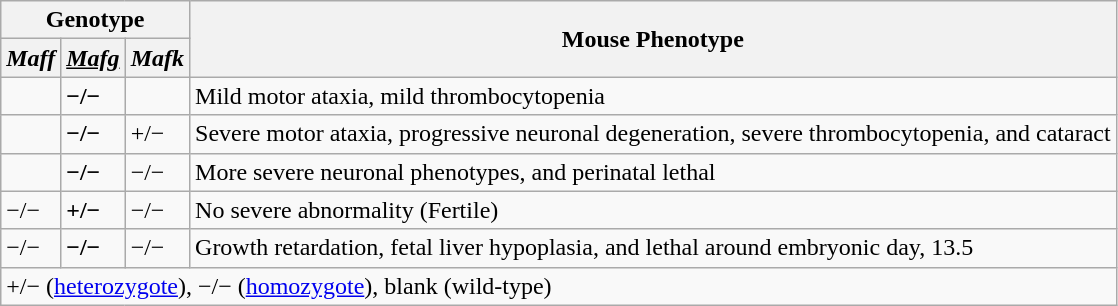<table class="wikitable">
<tr>
<th colspan="3">Genotype</th>
<th rowspan="2">Mouse Phenotype</th>
</tr>
<tr>
<th><em>Maff</em></th>
<th><em><u>Mafg</u></em></th>
<th><em>Mafk</em></th>
</tr>
<tr>
<td></td>
<td><strong>−/−</strong></td>
<td></td>
<td>Mild motor ataxia, mild thrombocytopenia </td>
</tr>
<tr>
<td></td>
<td><strong>−/−</strong></td>
<td>+/−</td>
<td>Severe motor ataxia, progressive neuronal degeneration, severe thrombocytopenia, and cataract </td>
</tr>
<tr>
<td></td>
<td><strong>−/−</strong></td>
<td>−/−</td>
<td>More severe neuronal phenotypes, and perinatal lethal </td>
</tr>
<tr>
<td>−/−</td>
<td><strong>+/−</strong></td>
<td>−/−</td>
<td>No severe abnormality  (Fertile)</td>
</tr>
<tr>
<td>−/−</td>
<td><strong>−/−</strong></td>
<td>−/−</td>
<td>Growth retardation, fetal liver hypoplasia, and lethal around embryonic day, 13.5 </td>
</tr>
<tr>
<td colspan="4">+/− (<a href='#'>heterozygote</a>), −/− (<a href='#'>homozygote</a>), blank (wild-type)</td>
</tr>
</table>
